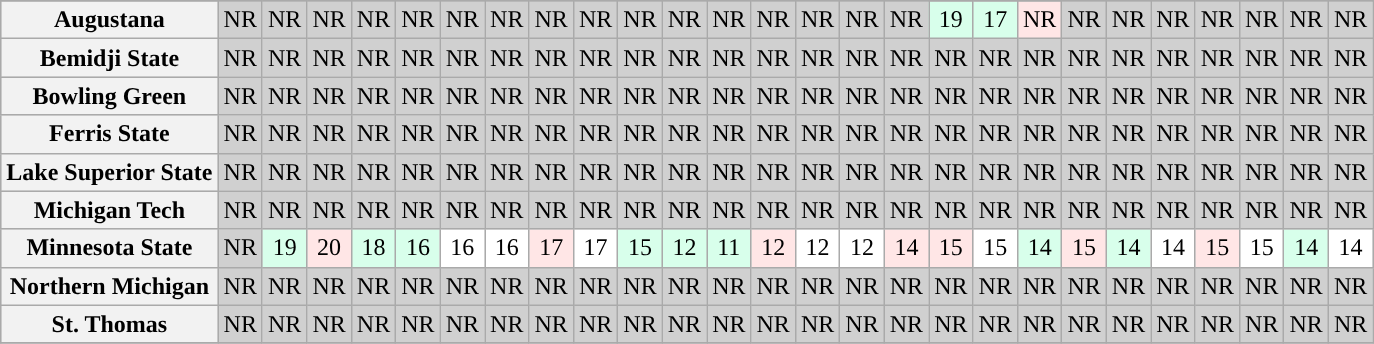<table class="wikitable sortable" style="text-align: center;">
<tr>
</tr>
<tr bgcolor=d0d0d0>
<th>Augustana</th>
<td>NR</td>
<td>NR</td>
<td>NR</td>
<td>NR</td>
<td>NR</td>
<td>NR</td>
<td>NR</td>
<td>NR</td>
<td>NR</td>
<td>NR</td>
<td>NR</td>
<td>NR</td>
<td>NR</td>
<td>NR</td>
<td>NR</td>
<td>NR</td>
<td bgcolor=D8FFEB>19</td>
<td bgcolor=D8FFEB>17</td>
<td bgcolor=FFE6E6>NR</td>
<td>NR</td>
<td>NR</td>
<td>NR</td>
<td>NR</td>
<td>NR</td>
<td>NR</td>
<td>NR</td>
</tr>
<tr bgcolor=d0d0d0>
<th>Bemidji State</th>
<td>NR</td>
<td>NR</td>
<td>NR</td>
<td>NR</td>
<td>NR</td>
<td>NR</td>
<td>NR</td>
<td>NR</td>
<td>NR</td>
<td>NR</td>
<td>NR</td>
<td>NR</td>
<td>NR</td>
<td>NR</td>
<td>NR</td>
<td>NR</td>
<td>NR</td>
<td>NR</td>
<td>NR</td>
<td>NR</td>
<td>NR</td>
<td>NR</td>
<td>NR</td>
<td>NR</td>
<td>NR</td>
<td>NR</td>
</tr>
<tr bgcolor=d0d0d0>
<th>Bowling Green</th>
<td>NR</td>
<td>NR</td>
<td>NR</td>
<td>NR</td>
<td>NR</td>
<td>NR</td>
<td>NR</td>
<td>NR</td>
<td>NR</td>
<td>NR</td>
<td>NR</td>
<td>NR</td>
<td>NR</td>
<td>NR</td>
<td>NR</td>
<td>NR</td>
<td>NR</td>
<td>NR</td>
<td>NR</td>
<td>NR</td>
<td>NR</td>
<td>NR</td>
<td>NR</td>
<td>NR</td>
<td>NR</td>
<td>NR</td>
</tr>
<tr bgcolor=d0d0d0>
<th>Ferris State</th>
<td>NR</td>
<td>NR</td>
<td>NR</td>
<td>NR</td>
<td>NR</td>
<td>NR</td>
<td>NR</td>
<td>NR</td>
<td>NR</td>
<td>NR</td>
<td>NR</td>
<td>NR</td>
<td>NR</td>
<td>NR</td>
<td>NR</td>
<td>NR</td>
<td>NR</td>
<td>NR</td>
<td>NR</td>
<td>NR</td>
<td>NR</td>
<td>NR</td>
<td>NR</td>
<td>NR</td>
<td>NR</td>
<td>NR</td>
</tr>
<tr bgcolor=d0d0d0>
<th>Lake Superior State</th>
<td>NR</td>
<td>NR</td>
<td>NR</td>
<td>NR</td>
<td>NR</td>
<td>NR</td>
<td>NR</td>
<td>NR</td>
<td>NR</td>
<td>NR</td>
<td>NR</td>
<td>NR</td>
<td>NR</td>
<td>NR</td>
<td>NR</td>
<td>NR</td>
<td>NR</td>
<td>NR</td>
<td>NR</td>
<td>NR</td>
<td>NR</td>
<td>NR</td>
<td>NR</td>
<td>NR</td>
<td>NR</td>
<td>NR</td>
</tr>
<tr bgcolor=d0d0d0>
<th>Michigan Tech</th>
<td>NR</td>
<td>NR</td>
<td>NR</td>
<td>NR</td>
<td>NR</td>
<td>NR</td>
<td>NR</td>
<td>NR</td>
<td>NR</td>
<td>NR</td>
<td>NR</td>
<td>NR</td>
<td>NR</td>
<td>NR</td>
<td>NR</td>
<td>NR</td>
<td>NR</td>
<td>NR</td>
<td>NR</td>
<td>NR</td>
<td>NR</td>
<td>NR</td>
<td>NR</td>
<td>NR</td>
<td>NR</td>
<td>NR</td>
</tr>
<tr bgcolor=d0d0d0>
<th>Minnesota State</th>
<td>NR</td>
<td bgcolor=D8FFEB>19</td>
<td bgcolor=FFE6E6>20</td>
<td bgcolor=D8FFEB>18</td>
<td bgcolor=D8FFEB>16</td>
<td bgcolor=FFFFFF>16</td>
<td bgcolor=FFFFFF>16</td>
<td bgcolor=FFE6E6>17</td>
<td bgcolor=FFFFFF>17</td>
<td bgcolor=D8FFEB>15</td>
<td bgcolor=D8FFEB>12</td>
<td bgcolor=D8FFEB>11</td>
<td bgcolor=FFE6E6>12</td>
<td bgcolor=FFFFFF>12</td>
<td bgcolor=FFFFFF>12</td>
<td bgcolor=FFE6E6>14</td>
<td bgcolor=FFE6E6>15</td>
<td bgcolor=FFFFFF>15</td>
<td bgcolor=D8FFEB>14</td>
<td bgcolor=FFE6E6>15</td>
<td bgcolor=D8FFEB>14</td>
<td bgcolor=FFFFFF>14</td>
<td bgcolor=FFE6E6>15</td>
<td bgcolor=FFFFFF>15</td>
<td bgcolor=D8FFEB>14</td>
<td bgcolor=FFFFFF>14</td>
</tr>
<tr bgcolor=d0d0d0>
<th>Northern Michigan</th>
<td>NR</td>
<td>NR</td>
<td>NR</td>
<td>NR</td>
<td>NR</td>
<td>NR</td>
<td>NR</td>
<td>NR</td>
<td>NR</td>
<td>NR</td>
<td>NR</td>
<td>NR</td>
<td>NR</td>
<td>NR</td>
<td>NR</td>
<td>NR</td>
<td>NR</td>
<td>NR</td>
<td>NR</td>
<td>NR</td>
<td>NR</td>
<td>NR</td>
<td>NR</td>
<td>NR</td>
<td>NR</td>
<td>NR</td>
</tr>
<tr bgcolor=d0d0d0>
<th>St. Thomas</th>
<td>NR</td>
<td>NR</td>
<td>NR</td>
<td>NR</td>
<td>NR</td>
<td>NR</td>
<td>NR</td>
<td>NR</td>
<td>NR</td>
<td>NR</td>
<td>NR</td>
<td>NR</td>
<td>NR</td>
<td>NR</td>
<td>NR</td>
<td>NR</td>
<td>NR</td>
<td>NR</td>
<td>NR</td>
<td>NR</td>
<td>NR</td>
<td>NR</td>
<td>NR</td>
<td>NR</td>
<td>NR</td>
<td>NR</td>
</tr>
<tr>
</tr>
</table>
